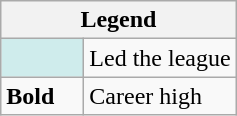<table class="wikitable mw-collapsible">
<tr>
<th colspan="2">Legend</th>
</tr>
<tr>
<td style="background:#cfecec; width:3em;"></td>
<td>Led the league</td>
</tr>
<tr>
<td><strong>Bold</strong></td>
<td>Career high</td>
</tr>
</table>
